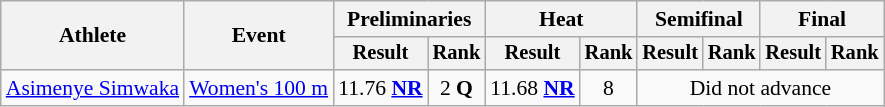<table class="wikitable" style="font-size:90%">
<tr>
<th rowspan="2">Athlete</th>
<th rowspan="2">Event</th>
<th colspan="2">Preliminaries</th>
<th colspan="2">Heat</th>
<th colspan="2">Semifinal</th>
<th colspan="2">Final</th>
</tr>
<tr style="font-size:95%">
<th>Result</th>
<th>Rank</th>
<th>Result</th>
<th>Rank</th>
<th>Result</th>
<th>Rank</th>
<th>Result</th>
<th>Rank</th>
</tr>
<tr align=center>
<td align=left><a href='#'>Asimenye Simwaka</a></td>
<td align=left><a href='#'>Women's 100 m</a></td>
<td>11.76 <strong><a href='#'>NR</a></strong></td>
<td>2 <strong>Q</strong></td>
<td>11.68 <strong><a href='#'>NR</a></strong></td>
<td>8</td>
<td colspan=4>Did not advance</td>
</tr>
</table>
